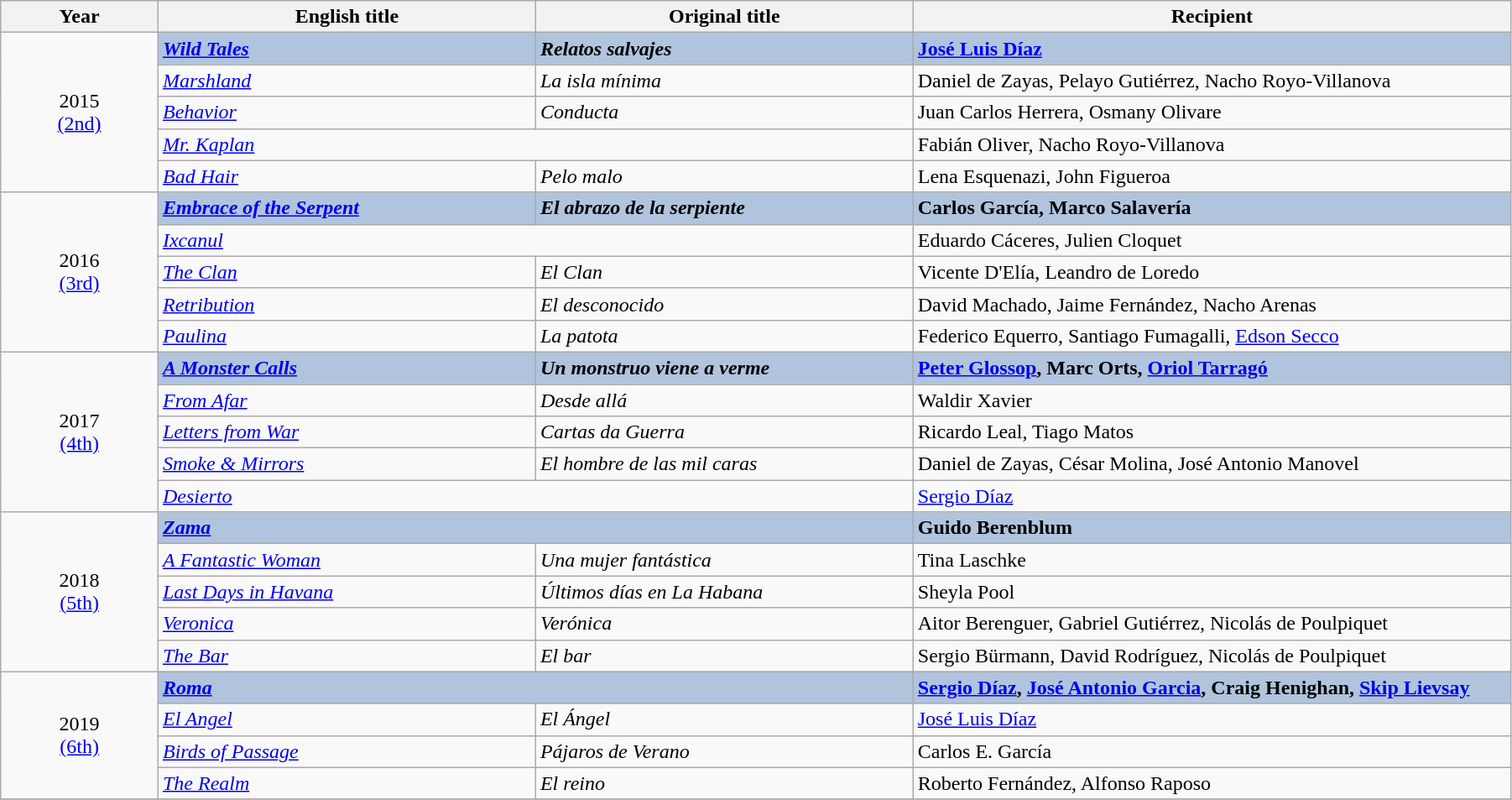<table class="wikitable" width="95%" cellpadding="6">
<tr>
<th width="100"><strong>Year</strong></th>
<th width="250"><strong>English title</strong></th>
<th width="250"><strong>Original title</strong></th>
<th width="400"><strong>Recipient</strong></th>
</tr>
<tr>
<td rowspan="5" style="text-align:center;">2015<br><a href='#'>(2nd)</a></td>
<td style="background:#B0C4DE;"> <strong><em><a href='#'>Wild Tales</a></em></strong></td>
<td style="background:#B0C4DE;"><strong><em>Relatos salvajes</em></strong></td>
<td style="background:#B0C4DE;"><strong><a href='#'>José Luis Díaz</a></strong></td>
</tr>
<tr>
<td> <em><a href='#'>Marshland</a></em></td>
<td><em>La isla mínima</em></td>
<td>Daniel de Zayas, Pelayo Gutiérrez, Nacho Royo-Villanova</td>
</tr>
<tr>
<td> <em><a href='#'>Behavior</a></em></td>
<td><em>Conducta</em></td>
<td>Juan Carlos Herrera, Osmany Olivare</td>
</tr>
<tr>
<td colspan="2"> <em><a href='#'>Mr. Kaplan</a></em></td>
<td>Fabián Oliver, Nacho Royo-Villanova</td>
</tr>
<tr>
<td> <em><a href='#'>Bad Hair</a></em></td>
<td><em>Pelo malo</em></td>
<td>Lena Esquenazi, John Figueroa</td>
</tr>
<tr>
<td rowspan="5" style="text-align:center;">2016<br><a href='#'>(3rd)</a></td>
<td style="background:#B0C4DE;"> <strong><em><a href='#'>Embrace of the Serpent</a></em></strong></td>
<td style="background:#B0C4DE;"><strong><em>El abrazo de la serpiente</em></strong></td>
<td style="background:#B0C4DE;"><strong>Carlos García, Marco Salavería</strong></td>
</tr>
<tr>
<td colspan="2"> <em><a href='#'>Ixcanul</a></em></td>
<td>Eduardo Cáceres, Julien Cloquet</td>
</tr>
<tr>
<td> <em><a href='#'>The Clan</a></em></td>
<td><em>El Clan</em></td>
<td>Vicente D'Elía, Leandro de Loredo</td>
</tr>
<tr>
<td> <em><a href='#'>Retribution</a></em></td>
<td><em>El desconocido</em></td>
<td>David Machado, Jaime Fernández, Nacho Arenas</td>
</tr>
<tr>
<td> <em><a href='#'>Paulina</a></em></td>
<td><em>La patota</em></td>
<td>Federico Equerro, Santiago Fumagalli, <a href='#'>Edson Secco</a></td>
</tr>
<tr>
<td rowspan="5" style="text-align:center;">2017<br><a href='#'>(4th)</a></td>
<td style="background:#B0C4DE;"> <strong><em><a href='#'>A Monster Calls</a></em></strong></td>
<td style="background:#B0C4DE;"><strong><em>Un monstruo viene a verme</em></strong></td>
<td style="background:#B0C4DE;"><strong><a href='#'>Peter Glossop</a>, Marc Orts, <a href='#'>Oriol Tarragó</a></strong></td>
</tr>
<tr>
<td> <em><a href='#'>From Afar</a></em></td>
<td><em>Desde allá</em></td>
<td>Waldir Xavier</td>
</tr>
<tr>
<td> <em><a href='#'>Letters from War</a></em></td>
<td><em>Cartas da Guerra</em></td>
<td>Ricardo Leal, Tiago Matos</td>
</tr>
<tr>
<td> <em><a href='#'>Smoke & Mirrors</a></em></td>
<td><em>El hombre de las mil caras</em></td>
<td>Daniel de Zayas, César Molina, José Antonio Manovel</td>
</tr>
<tr>
<td colspan="2"> <em><a href='#'>Desierto</a></em></td>
<td><a href='#'>Sergio Díaz</a></td>
</tr>
<tr>
<td rowspan="5" style="text-align:center;">2018<br><a href='#'>(5th)</a></td>
<td colspan="2" style="background:#B0C4DE;"> <strong><em><a href='#'>Zama</a></em></strong></td>
<td style="background:#B0C4DE;"><strong>Guido Berenblum</strong></td>
</tr>
<tr>
<td> <em><a href='#'>A Fantastic Woman</a></em></td>
<td><em>Una mujer fantástica</em></td>
<td>Tina Laschke</td>
</tr>
<tr>
<td> <em><a href='#'>Last Days in Havana</a></em></td>
<td><em>Últimos días en La Habana</em></td>
<td>Sheyla Pool</td>
</tr>
<tr>
<td> <em><a href='#'>Veronica</a></em></td>
<td><em>Verónica</em></td>
<td>Aitor Berenguer, Gabriel Gutiérrez, Nicolás de Poulpiquet</td>
</tr>
<tr>
<td> <em><a href='#'>The Bar</a></em></td>
<td><em>El bar</em></td>
<td>Sergio Bürmann, David Rodríguez, Nicolás de Poulpiquet</td>
</tr>
<tr>
<td rowspan="4" style="text-align:center;">2019<br><a href='#'>(6th)</a><br></td>
<td colspan="2" style="background:#B0C4DE;"> <strong><em><a href='#'>Roma</a></em></strong></td>
<td style="background:#B0C4DE;"><strong><a href='#'>Sergio Díaz</a>, <a href='#'>José Antonio Garcia</a>, Craig Henighan, <a href='#'>Skip Lievsay</a></strong></td>
</tr>
<tr>
<td> <em><a href='#'>El Angel</a></em></td>
<td><em>El Ángel</em></td>
<td><a href='#'>José Luis Díaz</a></td>
</tr>
<tr>
<td> <em><a href='#'>Birds of Passage</a></em></td>
<td><em>Pájaros de Verano</em></td>
<td>Carlos E. García</td>
</tr>
<tr>
<td> <em><a href='#'>The Realm</a></em></td>
<td><em>El reino</em></td>
<td>Roberto Fernández, Alfonso Raposo</td>
</tr>
<tr>
</tr>
</table>
